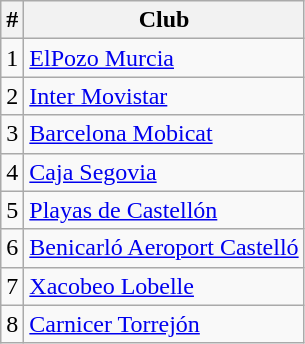<table class="wikitable sortable">
<tr>
<th>#</th>
<th>Club</th>
</tr>
<tr>
<td>1</td>
<td><a href='#'>ElPozo Murcia</a></td>
</tr>
<tr>
<td>2</td>
<td><a href='#'>Inter Movistar</a></td>
</tr>
<tr>
<td>3</td>
<td><a href='#'>Barcelona Mobicat</a></td>
</tr>
<tr>
<td>4</td>
<td><a href='#'>Caja Segovia</a></td>
</tr>
<tr>
<td>5</td>
<td><a href='#'>Playas de Castellón</a></td>
</tr>
<tr>
<td>6</td>
<td><a href='#'>Benicarló Aeroport Castelló</a></td>
</tr>
<tr>
<td>7</td>
<td><a href='#'>Xacobeo Lobelle</a></td>
</tr>
<tr>
<td>8</td>
<td><a href='#'>Carnicer Torrejón</a></td>
</tr>
</table>
